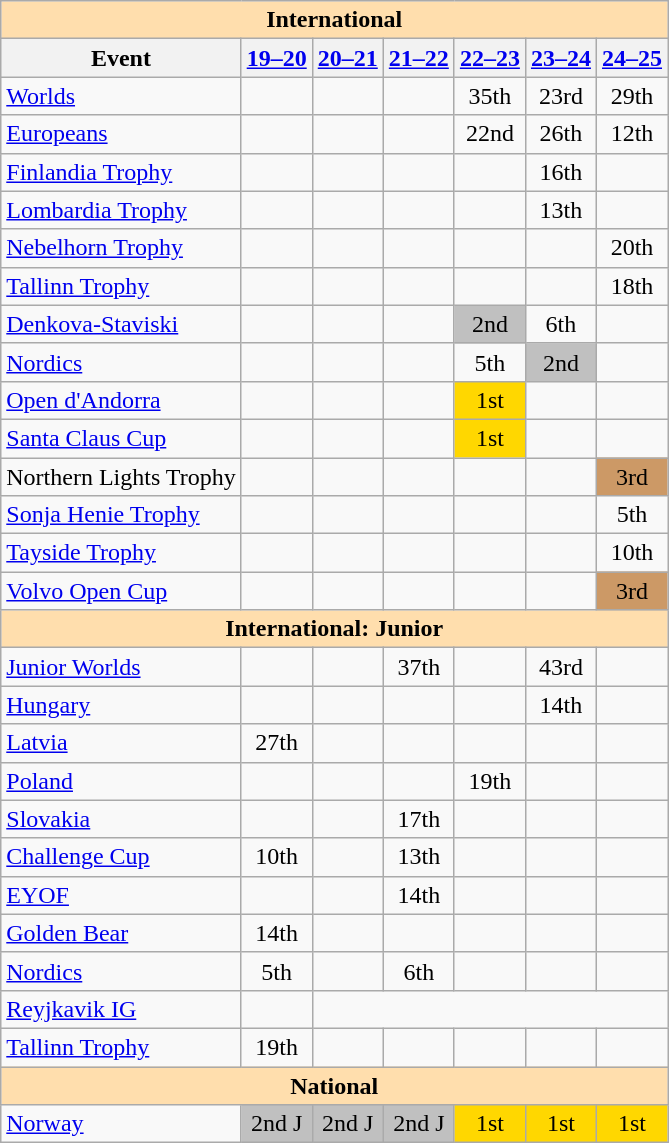<table class="wikitable" style="text-align:center">
<tr>
<th colspan="7" align="center" style="background-color: #ffdead; ">International</th>
</tr>
<tr>
<th>Event</th>
<th><a href='#'>19–20</a></th>
<th><a href='#'>20–21</a></th>
<th><a href='#'>21–22</a></th>
<th><a href='#'>22–23</a></th>
<th><a href='#'>23–24</a></th>
<th><a href='#'>24–25</a></th>
</tr>
<tr>
<td align=left><a href='#'>Worlds</a></td>
<td></td>
<td></td>
<td></td>
<td>35th</td>
<td>23rd</td>
<td>29th</td>
</tr>
<tr>
<td align=left><a href='#'>Europeans</a></td>
<td></td>
<td></td>
<td></td>
<td>22nd</td>
<td>26th</td>
<td>12th</td>
</tr>
<tr>
<td align=left> <a href='#'>Finlandia Trophy</a></td>
<td></td>
<td></td>
<td></td>
<td></td>
<td>16th</td>
<td></td>
</tr>
<tr>
<td align=left> <a href='#'>Lombardia Trophy</a></td>
<td></td>
<td></td>
<td></td>
<td></td>
<td>13th</td>
<td></td>
</tr>
<tr>
<td align=left> <a href='#'>Nebelhorn Trophy</a></td>
<td></td>
<td></td>
<td></td>
<td></td>
<td></td>
<td>20th</td>
</tr>
<tr>
<td align=left> <a href='#'>Tallinn Trophy</a></td>
<td></td>
<td></td>
<td></td>
<td></td>
<td></td>
<td>18th</td>
</tr>
<tr>
<td align=left><a href='#'>Denkova-Staviski</a></td>
<td></td>
<td></td>
<td></td>
<td bgcolor=silver>2nd</td>
<td>6th</td>
<td></td>
</tr>
<tr>
<td align=left><a href='#'>Nordics</a></td>
<td></td>
<td></td>
<td></td>
<td>5th</td>
<td bgcolor=silver>2nd</td>
<td></td>
</tr>
<tr>
<td align=left><a href='#'>Open d'Andorra</a></td>
<td></td>
<td></td>
<td></td>
<td bgcolor=gold>1st</td>
<td></td>
<td></td>
</tr>
<tr>
<td align=left><a href='#'>Santa Claus Cup</a></td>
<td></td>
<td></td>
<td></td>
<td bgcolor=gold>1st</td>
<td></td>
<td></td>
</tr>
<tr>
<td align=left>Northern Lights Trophy</td>
<td></td>
<td></td>
<td></td>
<td></td>
<td></td>
<td bgcolor=cc9966>3rd</td>
</tr>
<tr>
<td align=left><a href='#'>Sonja Henie Trophy</a></td>
<td></td>
<td></td>
<td></td>
<td></td>
<td></td>
<td>5th</td>
</tr>
<tr>
<td align=left><a href='#'>Tayside Trophy</a></td>
<td></td>
<td></td>
<td></td>
<td></td>
<td></td>
<td>10th</td>
</tr>
<tr>
<td align=left><a href='#'>Volvo Open Cup</a></td>
<td></td>
<td></td>
<td></td>
<td></td>
<td></td>
<td bgcolor=cc9966>3rd</td>
</tr>
<tr>
<th colspan="7" align="center" style="background-color: #ffdead; ">International: Junior</th>
</tr>
<tr>
<td align=left><a href='#'>Junior Worlds</a></td>
<td></td>
<td></td>
<td>37th</td>
<td></td>
<td>43rd</td>
<td></td>
</tr>
<tr>
<td align=left> <a href='#'>Hungary</a></td>
<td></td>
<td></td>
<td></td>
<td></td>
<td>14th</td>
<td></td>
</tr>
<tr>
<td align=left> <a href='#'>Latvia</a></td>
<td>27th</td>
<td></td>
<td></td>
<td></td>
<td></td>
<td></td>
</tr>
<tr>
<td align=left> <a href='#'>Poland</a></td>
<td></td>
<td></td>
<td></td>
<td>19th</td>
<td></td>
<td></td>
</tr>
<tr>
<td align=left> <a href='#'>Slovakia</a></td>
<td></td>
<td></td>
<td>17th</td>
<td></td>
<td></td>
<td></td>
</tr>
<tr>
<td align=left><a href='#'>Challenge Cup</a></td>
<td>10th</td>
<td></td>
<td>13th</td>
<td></td>
<td></td>
<td></td>
</tr>
<tr>
<td align=left><a href='#'>EYOF</a></td>
<td></td>
<td></td>
<td>14th</td>
<td></td>
<td></td>
<td></td>
</tr>
<tr>
<td align=left><a href='#'>Golden Bear</a></td>
<td>14th</td>
<td></td>
<td></td>
<td></td>
<td></td>
<td></td>
</tr>
<tr>
<td align=left><a href='#'>Nordics</a></td>
<td>5th</td>
<td></td>
<td>6th</td>
<td></td>
<td></td>
<td></td>
</tr>
<tr>
<td align=left><a href='#'>Reyjkavik IG</a></td>
<td></td>
</tr>
<tr>
<td align=left><a href='#'>Tallinn Trophy</a></td>
<td>19th</td>
<td></td>
<td></td>
<td></td>
<td></td>
<td></td>
</tr>
<tr>
<th colspan="7" align="center" style="background-color: #ffdead; ">National</th>
</tr>
<tr>
<td align="left"><a href='#'>Norway</a></td>
<td bgcolor="silver">2nd J</td>
<td bgcolor="silver">2nd J</td>
<td bgcolor="silver">2nd J</td>
<td bgcolor="gold">1st</td>
<td bgcolor="gold">1st</td>
<td bgcolor="gold">1st</td>
</tr>
</table>
